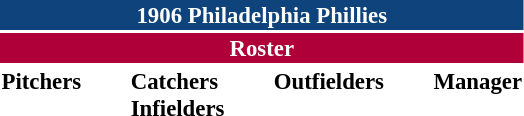<table class="toccolours" style="font-size: 95%;">
<tr>
<th colspan="10" style="background-color: #0f437c; color: white; text-align: center;">1906 Philadelphia Phillies</th>
</tr>
<tr>
<td colspan="10" style="background-color: #af0039; color: white; text-align: center;"><strong>Roster</strong></td>
</tr>
<tr>
<td valign="top"><strong>Pitchers</strong><br>








</td>
<td width="25px"></td>
<td valign="top"><strong>Catchers</strong><br>



<strong>Infielders</strong>





</td>
<td width="25px"></td>
<td valign="top"><strong>Outfielders</strong><br>


</td>
<td width="25px"></td>
<td valign="top"><strong>Manager</strong><br></td>
</tr>
</table>
